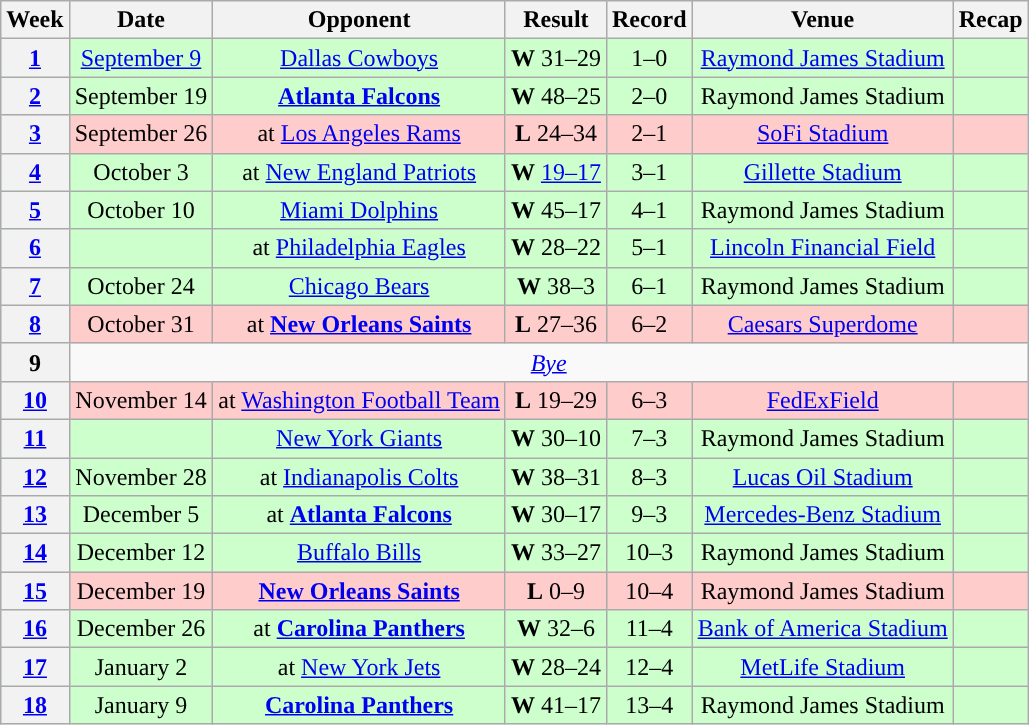<table class="wikitable" style="text-align:center">
<tr>
<th>Week</th>
<th>Date</th>
<th>Opponent</th>
<th>Result</th>
<th>Record</th>
<th>Venue</th>
<th>Recap</th>
</tr>
<tr style="background:#cfc">
<th><a href='#'>1</a></th>
<td><a href='#'>September 9</a></td>
<td><a href='#'>Dallas Cowboys</a></td>
<td><strong>W</strong> 31–29</td>
<td>1–0</td>
<td><a href='#'>Raymond James Stadium</a></td>
<td></td>
</tr>
<tr style="background:#cfc">
<th><a href='#'>2</a></th>
<td>September 19</td>
<td><strong><a href='#'>Atlanta Falcons</a></strong></td>
<td><strong>W</strong> 48–25</td>
<td>2–0</td>
<td>Raymond James Stadium</td>
<td></td>
</tr>
<tr style="background:#fcc">
<th><a href='#'>3</a></th>
<td>September 26</td>
<td>at <a href='#'>Los Angeles Rams</a></td>
<td><strong>L</strong> 24–34</td>
<td>2–1</td>
<td><a href='#'>SoFi Stadium</a></td>
<td></td>
</tr>
<tr style="background:#cfc">
<th><a href='#'>4</a></th>
<td>October 3</td>
<td>at <a href='#'>New England Patriots</a></td>
<td><strong>W</strong> <a href='#'>19–17</a></td>
<td>3–1</td>
<td><a href='#'>Gillette Stadium</a></td>
<td></td>
</tr>
<tr style="background:#cfc">
<th><a href='#'>5</a></th>
<td>October 10</td>
<td><a href='#'>Miami Dolphins</a></td>
<td><strong>W</strong> 45–17</td>
<td>4–1</td>
<td>Raymond James Stadium</td>
<td></td>
</tr>
<tr style="background:#cfc">
<th><a href='#'>6</a></th>
<td></td>
<td>at <a href='#'>Philadelphia Eagles</a></td>
<td><strong>W</strong> 28–22</td>
<td>5–1</td>
<td><a href='#'>Lincoln Financial Field</a></td>
<td></td>
</tr>
<tr style="background:#cfc">
<th><a href='#'>7</a></th>
<td>October 24</td>
<td><a href='#'>Chicago Bears</a></td>
<td><strong>W</strong> 38–3</td>
<td>6–1</td>
<td>Raymond James Stadium</td>
<td></td>
</tr>
<tr style="background:#fcc">
<th><a href='#'>8</a></th>
<td>October 31</td>
<td>at <strong><a href='#'>New Orleans Saints</a></strong></td>
<td><strong>L</strong> 27–36</td>
<td>6–2</td>
<td><a href='#'>Caesars Superdome</a></td>
<td></td>
</tr>
<tr>
<th>9</th>
<td colspan="6"><em><a href='#'>Bye</a></em></td>
</tr>
<tr style="background:#fcc">
<th><a href='#'>10</a></th>
<td>November 14</td>
<td>at <a href='#'>Washington Football Team</a></td>
<td><strong>L</strong> 19–29</td>
<td>6–3</td>
<td><a href='#'>FedExField</a></td>
<td></td>
</tr>
<tr style="background:#cfc">
<th><a href='#'>11</a></th>
<td></td>
<td><a href='#'>New York Giants</a></td>
<td><strong>W</strong> 30–10</td>
<td>7–3</td>
<td>Raymond James Stadium</td>
<td></td>
</tr>
<tr style="background:#cfc">
<th><a href='#'>12</a></th>
<td>November 28</td>
<td>at <a href='#'>Indianapolis Colts</a></td>
<td><strong>W</strong> 38–31</td>
<td>8–3</td>
<td><a href='#'>Lucas Oil Stadium</a></td>
<td></td>
</tr>
<tr style="background:#cfc">
<th><a href='#'>13</a></th>
<td>December 5</td>
<td>at <strong><a href='#'>Atlanta Falcons</a></strong></td>
<td><strong>W</strong> 30–17</td>
<td>9–3</td>
<td><a href='#'>Mercedes-Benz Stadium</a></td>
<td></td>
</tr>
<tr style="background:#cfc">
<th><a href='#'>14</a></th>
<td>December 12</td>
<td><a href='#'>Buffalo Bills</a></td>
<td><strong>W</strong> 33–27 </td>
<td>10–3</td>
<td>Raymond James Stadium</td>
<td></td>
</tr>
<tr style="background:#fcc">
<th><a href='#'>15</a></th>
<td>December 19</td>
<td><strong><a href='#'>New Orleans Saints</a></strong></td>
<td><strong>L</strong> 0–9</td>
<td>10–4</td>
<td>Raymond James Stadium</td>
<td></td>
</tr>
<tr style="background:#cfc">
<th><a href='#'>16</a></th>
<td>December 26</td>
<td>at <strong><a href='#'>Carolina Panthers</a></strong></td>
<td><strong>W</strong> 32–6</td>
<td>11–4</td>
<td><a href='#'>Bank of America Stadium</a></td>
<td></td>
</tr>
<tr style="background:#cfc">
<th><a href='#'>17</a></th>
<td>January 2</td>
<td>at <a href='#'>New York Jets</a></td>
<td><strong>W</strong> 28–24</td>
<td>12–4</td>
<td><a href='#'>MetLife Stadium</a></td>
<td></td>
</tr>
<tr style="background:#cfc">
<th><a href='#'>18</a></th>
<td>January 9</td>
<td><strong><a href='#'>Carolina Panthers</a></strong></td>
<td><strong>W</strong> 41–17</td>
<td>13–4</td>
<td>Raymond James Stadium</td>
<td></td>
</tr>
</table>
